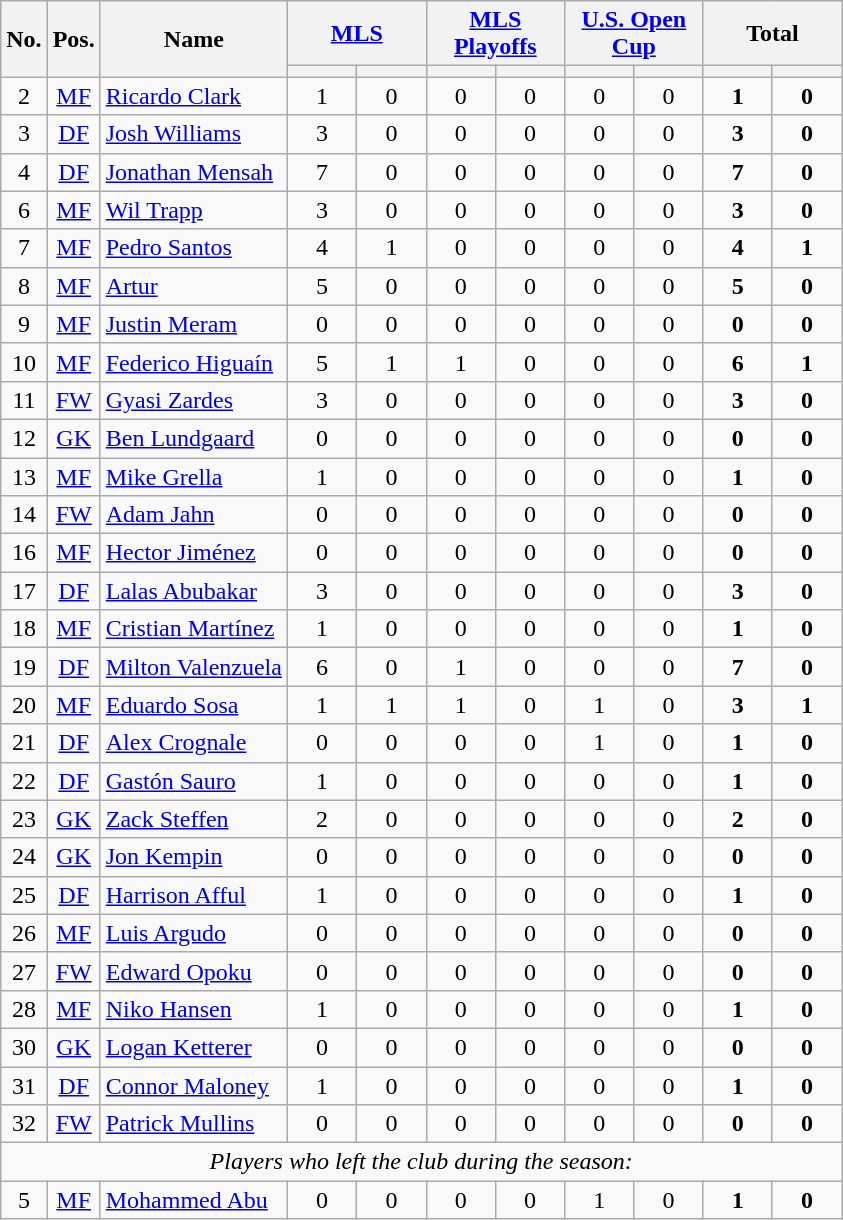<table class="wikitable sortable" style="text-align: center;">
<tr>
<th rowspan=2>No.</th>
<th rowspan=2>Pos.</th>
<th rowspan=2>Name</th>
<th colspan=2 style="width:85px;"><a href='#'>MLS</a></th>
<th colspan=2 style="width:85px;"><a href='#'>MLS Playoffs</a></th>
<th colspan=2 style="width:85px;"><a href='#'>U.S. Open Cup</a></th>
<th colspan=2 style="width:85px;"><strong>Total</strong></th>
</tr>
<tr>
<th></th>
<th></th>
<th></th>
<th></th>
<th></th>
<th></th>
<th></th>
<th></th>
</tr>
<tr>
<td>2</td>
<td><a href='#'>MF</a></td>
<td align=left> <a href='#'>Ricardo Clark</a></td>
<td>1</td>
<td>0</td>
<td>0</td>
<td>0</td>
<td>0</td>
<td>0</td>
<td><strong>1</strong></td>
<td><strong>0</strong></td>
</tr>
<tr>
<td>3</td>
<td><a href='#'>DF</a></td>
<td align=left> <a href='#'>Josh Williams</a></td>
<td>3</td>
<td>0</td>
<td>0</td>
<td>0</td>
<td>0</td>
<td>0</td>
<td><strong>3</strong></td>
<td><strong>0</strong></td>
</tr>
<tr>
<td>4</td>
<td><a href='#'>DF</a></td>
<td align=left> <a href='#'>Jonathan Mensah</a></td>
<td>7</td>
<td>0</td>
<td>0</td>
<td>0</td>
<td>0</td>
<td>0</td>
<td><strong>7</strong></td>
<td><strong>0</strong></td>
</tr>
<tr>
<td>6</td>
<td><a href='#'>MF</a></td>
<td align=left> <a href='#'>Wil Trapp</a></td>
<td>3</td>
<td>0</td>
<td>0</td>
<td>0</td>
<td>0</td>
<td>0</td>
<td><strong>3</strong></td>
<td><strong>0</strong></td>
</tr>
<tr>
<td>7</td>
<td><a href='#'>MF</a></td>
<td align=left> <a href='#'>Pedro Santos</a></td>
<td>4</td>
<td>1</td>
<td>0</td>
<td>0</td>
<td>0</td>
<td>0</td>
<td><strong>4</strong></td>
<td><strong>1</strong></td>
</tr>
<tr>
<td>8</td>
<td><a href='#'>MF</a></td>
<td align=left> <a href='#'>Artur</a></td>
<td>5</td>
<td>0</td>
<td>0</td>
<td>0</td>
<td>0</td>
<td>0</td>
<td><strong>5</strong></td>
<td><strong>0</strong></td>
</tr>
<tr>
<td>9</td>
<td><a href='#'>MF</a></td>
<td align=left> <a href='#'>Justin Meram</a></td>
<td>0</td>
<td>0</td>
<td>0</td>
<td>0</td>
<td>0</td>
<td>0</td>
<td><strong>0</strong></td>
<td><strong>0</strong></td>
</tr>
<tr>
<td>10</td>
<td><a href='#'>MF</a></td>
<td align=left> <a href='#'>Federico Higuaín</a></td>
<td>5</td>
<td>1</td>
<td>1</td>
<td>0</td>
<td>0</td>
<td>0</td>
<td><strong>6</strong></td>
<td><strong>1</strong></td>
</tr>
<tr>
<td>11</td>
<td><a href='#'>FW</a></td>
<td align=left> <a href='#'>Gyasi Zardes</a></td>
<td>3</td>
<td>0</td>
<td>0</td>
<td>0</td>
<td>0</td>
<td>0</td>
<td><strong>3</strong></td>
<td><strong>0</strong></td>
</tr>
<tr>
<td>12</td>
<td><a href='#'>GK</a></td>
<td align=left> <a href='#'>Ben Lundgaard</a></td>
<td>0</td>
<td>0</td>
<td>0</td>
<td>0</td>
<td>0</td>
<td>0</td>
<td><strong>0</strong></td>
<td><strong>0</strong></td>
</tr>
<tr>
<td>13</td>
<td><a href='#'>MF</a></td>
<td align=left> <a href='#'>Mike Grella</a></td>
<td>1</td>
<td>0</td>
<td>0</td>
<td>0</td>
<td>0</td>
<td>0</td>
<td><strong>1</strong></td>
<td><strong>0</strong></td>
</tr>
<tr>
<td>14</td>
<td><a href='#'>FW</a></td>
<td align=left> <a href='#'>Adam Jahn</a></td>
<td>0</td>
<td>0</td>
<td>0</td>
<td>0</td>
<td>0</td>
<td>0</td>
<td><strong>0</strong></td>
<td><strong>0</strong></td>
</tr>
<tr>
<td>16</td>
<td><a href='#'>MF</a></td>
<td align=left> <a href='#'>Hector Jiménez</a></td>
<td>0</td>
<td>0</td>
<td>0</td>
<td>0</td>
<td>0</td>
<td>0</td>
<td><strong>0</strong></td>
<td><strong>0</strong></td>
</tr>
<tr>
<td>17</td>
<td><a href='#'>DF</a></td>
<td align=left> <a href='#'>Lalas Abubakar</a></td>
<td>3</td>
<td>0</td>
<td>0</td>
<td>0</td>
<td>0</td>
<td>0</td>
<td><strong>3</strong></td>
<td><strong>0</strong></td>
</tr>
<tr>
<td>18</td>
<td><a href='#'>MF</a></td>
<td align=left> <a href='#'>Cristian Martínez</a></td>
<td>1</td>
<td>0</td>
<td>0</td>
<td>0</td>
<td>0</td>
<td>0</td>
<td><strong>1</strong></td>
<td><strong>0</strong></td>
</tr>
<tr>
<td>19</td>
<td><a href='#'>DF</a></td>
<td align=left> <a href='#'>Milton Valenzuela</a></td>
<td>6</td>
<td>0</td>
<td>1</td>
<td>0</td>
<td>0</td>
<td>0</td>
<td><strong>7</strong></td>
<td><strong>0</strong></td>
</tr>
<tr>
<td>20</td>
<td><a href='#'>MF</a></td>
<td align=left> <a href='#'>Eduardo Sosa</a></td>
<td>1</td>
<td>1</td>
<td>1</td>
<td>0</td>
<td>1</td>
<td>0</td>
<td><strong>3</strong></td>
<td><strong>1</strong></td>
</tr>
<tr>
<td>21</td>
<td><a href='#'>DF</a></td>
<td align=left> <a href='#'>Alex Crognale</a></td>
<td>0</td>
<td>0</td>
<td>0</td>
<td>0</td>
<td>1</td>
<td>0</td>
<td><strong>1</strong></td>
<td><strong>0</strong></td>
</tr>
<tr>
<td>22</td>
<td><a href='#'>DF</a></td>
<td align=left> <a href='#'>Gastón Sauro</a></td>
<td>1</td>
<td>0</td>
<td>0</td>
<td>0</td>
<td>0</td>
<td>0</td>
<td><strong>1</strong></td>
<td><strong>0</strong></td>
</tr>
<tr>
<td>23</td>
<td><a href='#'>GK</a></td>
<td align=left> <a href='#'>Zack Steffen</a></td>
<td>2</td>
<td>0</td>
<td>0</td>
<td>0</td>
<td>0</td>
<td>0</td>
<td><strong>2</strong></td>
<td><strong>0</strong></td>
</tr>
<tr>
<td>24</td>
<td><a href='#'>GK</a></td>
<td align=left> <a href='#'>Jon Kempin</a></td>
<td>0</td>
<td>0</td>
<td>0</td>
<td>0</td>
<td>0</td>
<td>0</td>
<td><strong>0</strong></td>
<td><strong>0</strong></td>
</tr>
<tr>
<td>25</td>
<td><a href='#'>DF</a></td>
<td align=left> <a href='#'>Harrison Afful</a></td>
<td>1</td>
<td>0</td>
<td>0</td>
<td>0</td>
<td>0</td>
<td>0</td>
<td><strong>1</strong></td>
<td><strong>0</strong></td>
</tr>
<tr>
<td>26</td>
<td><a href='#'>MF</a></td>
<td align=left> <a href='#'>Luis Argudo</a></td>
<td>0</td>
<td>0</td>
<td>0</td>
<td>0</td>
<td>0</td>
<td>0</td>
<td><strong>0</strong></td>
<td><strong>0</strong></td>
</tr>
<tr>
<td>27</td>
<td><a href='#'>FW</a></td>
<td align=left> <a href='#'>Edward Opoku</a></td>
<td>0</td>
<td>0</td>
<td>0</td>
<td>0</td>
<td>0</td>
<td>0</td>
<td><strong>0</strong></td>
<td><strong>0</strong></td>
</tr>
<tr>
<td>28</td>
<td><a href='#'>MF</a></td>
<td align=left> <a href='#'>Niko Hansen</a></td>
<td>1</td>
<td>0</td>
<td>0</td>
<td>0</td>
<td>0</td>
<td>0</td>
<td><strong>1</strong></td>
<td><strong>0</strong></td>
</tr>
<tr>
<td>30</td>
<td><a href='#'>GK</a></td>
<td align=left> <a href='#'>Logan Ketterer</a></td>
<td>0</td>
<td>0</td>
<td>0</td>
<td>0</td>
<td>0</td>
<td>0</td>
<td><strong>0</strong></td>
<td><strong>0</strong></td>
</tr>
<tr>
<td>31</td>
<td><a href='#'>DF</a></td>
<td align=left> <a href='#'>Connor Maloney</a></td>
<td>1</td>
<td>0</td>
<td>0</td>
<td>0</td>
<td>0</td>
<td>0</td>
<td><strong>1</strong></td>
<td><strong>0</strong></td>
</tr>
<tr>
<td>32</td>
<td><a href='#'>FW</a></td>
<td align=left> <a href='#'>Patrick Mullins</a></td>
<td>0</td>
<td>0</td>
<td>0</td>
<td>0</td>
<td>0</td>
<td>0</td>
<td><strong>0</strong></td>
<td><strong>0</strong></td>
</tr>
<tr>
<td colspan=11><em>Players who left the club during the season:</em></td>
</tr>
<tr>
<td>5</td>
<td><a href='#'>MF</a></td>
<td align=left> <a href='#'>Mohammed Abu</a></td>
<td>0</td>
<td>0</td>
<td>0</td>
<td>0</td>
<td>1</td>
<td>0</td>
<td><strong>1</strong></td>
<td><strong>0</strong></td>
</tr>
</table>
